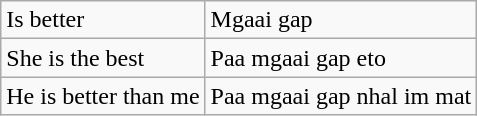<table class="wikitable">
<tr>
<td>Is better</td>
<td>Mgaai gap</td>
</tr>
<tr>
<td>She is the best</td>
<td>Paa mgaai gap eto</td>
</tr>
<tr>
<td>He is better than me</td>
<td>Paa mgaai gap nhal im mat</td>
</tr>
</table>
